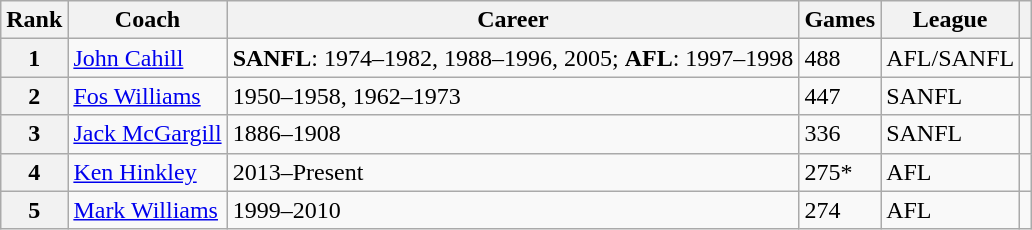<table class="wikitable">
<tr>
<th>Rank</th>
<th>Coach</th>
<th>Career</th>
<th>Games</th>
<th>League</th>
<th></th>
</tr>
<tr>
<th>1</th>
<td><a href='#'>John Cahill</a></td>
<td><strong>SANFL</strong>: 1974–1982, 1988–1996, 2005; <strong>AFL</strong>: 1997–1998</td>
<td>488</td>
<td>AFL/SANFL</td>
<td></td>
</tr>
<tr>
<th>2</th>
<td><a href='#'>Fos Williams</a></td>
<td>1950–1958, 1962–1973</td>
<td>447</td>
<td>SANFL</td>
<td></td>
</tr>
<tr>
<th>3</th>
<td><a href='#'>Jack McGargill</a></td>
<td>1886–1908</td>
<td>336</td>
<td>SANFL</td>
<td></td>
</tr>
<tr>
<th>4</th>
<td><a href='#'>Ken Hinkley</a></td>
<td>2013–Present</td>
<td>275*</td>
<td>AFL</td>
<td></td>
</tr>
<tr>
<th>5</th>
<td><a href='#'>Mark Williams</a></td>
<td>1999–2010</td>
<td>274</td>
<td>AFL</td>
<td></td>
</tr>
</table>
